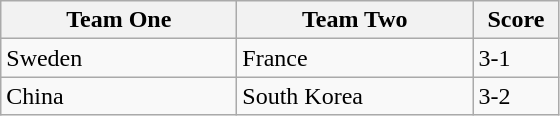<table class="wikitable">
<tr>
<th width=150>Team One</th>
<th width=150>Team Two</th>
<th width=50>Score</th>
</tr>
<tr>
<td>Sweden</td>
<td>France</td>
<td>3-1</td>
</tr>
<tr>
<td>China</td>
<td>South Korea</td>
<td>3-2</td>
</tr>
</table>
